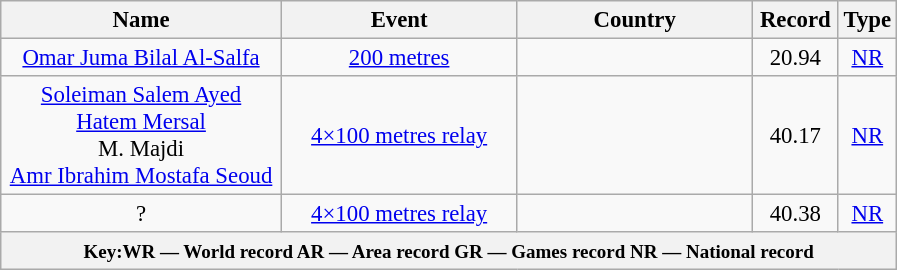<table class="wikitable" style="text-align: center; font-size:95%">
<tr>
<th width="180">Name</th>
<th width="150">Event</th>
<th width="150">Country</th>
<th width="50">Record</th>
<th width="25">Type</th>
</tr>
<tr>
<td><a href='#'>Omar Juma Bilal Al-Salfa</a></td>
<td><a href='#'>200 metres</a></td>
<td></td>
<td>20.94</td>
<td><a href='#'>NR</a></td>
</tr>
<tr>
<td><a href='#'>Soleiman Salem Ayed</a><br><a href='#'>Hatem Mersal</a><br>M. Majdi<br><a href='#'>Amr Ibrahim Mostafa Seoud</a></td>
<td><a href='#'>4×100 metres relay</a></td>
<td></td>
<td>40.17</td>
<td><a href='#'>NR</a></td>
</tr>
<tr>
<td>?</td>
<td><a href='#'>4×100 metres relay</a></td>
<td></td>
<td>40.38</td>
<td><a href='#'>NR</a></td>
</tr>
<tr>
<th colspan=5><small>Key:WR — World record  AR — Area record  GR — Games record  NR — National record</small></th>
</tr>
</table>
